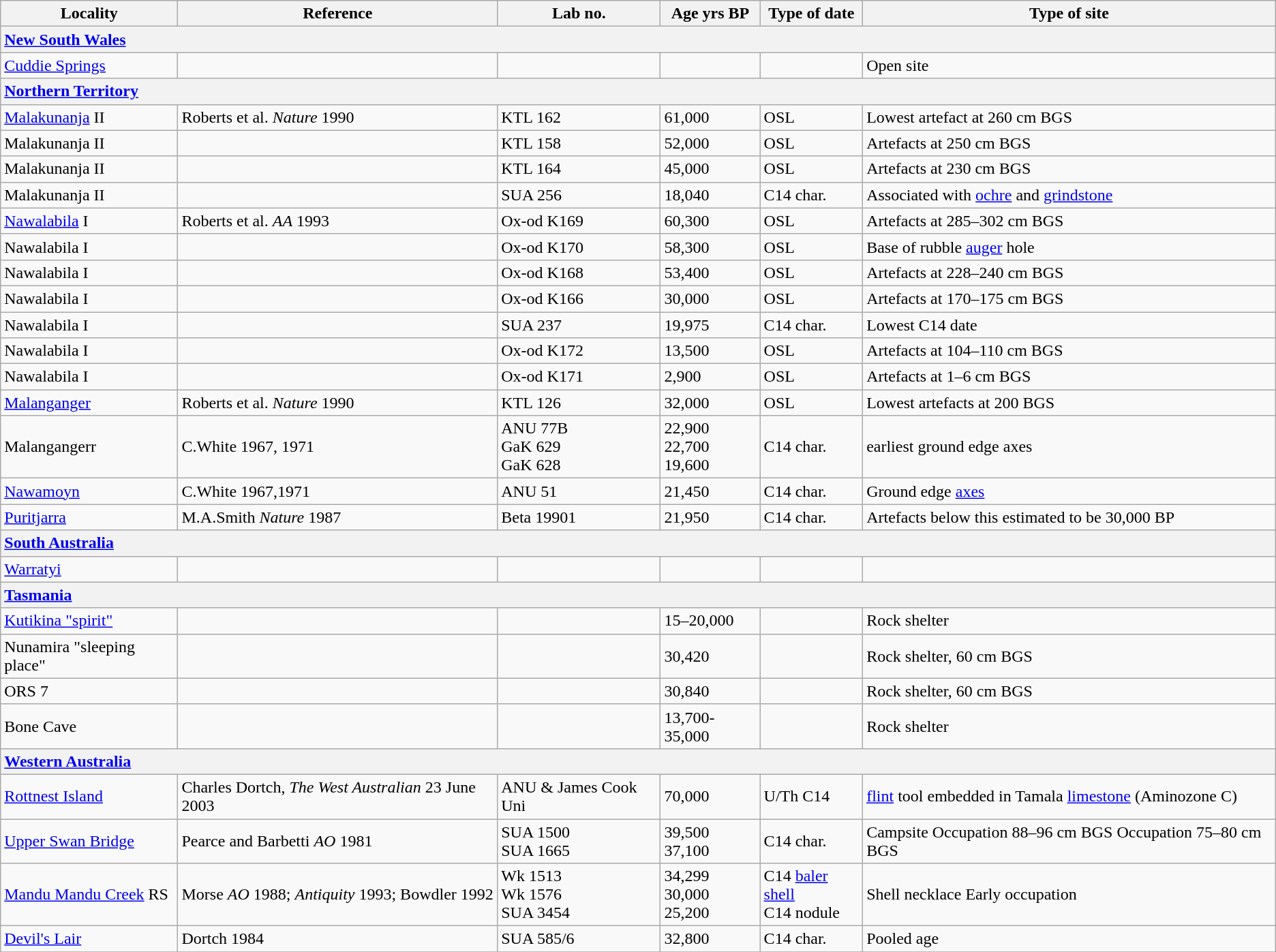<table class=wikitable>
<tr>
<th>Locality</th>
<th>Reference</th>
<th>Lab no.</th>
<th>Age yrs BP</th>
<th>Type of date</th>
<th>Type of site</th>
</tr>
<tr>
<th colspan=6 style="text-align:left;"><a href='#'>New South Wales</a></th>
</tr>
<tr>
<td><a href='#'>Cuddie Springs</a></td>
<td></td>
<td></td>
<td></td>
<td></td>
<td>Open site</td>
</tr>
<tr>
<th colspan=6 style="text-align:left;"><a href='#'>Northern Territory</a></th>
</tr>
<tr>
<td><a href='#'>Malakunanja</a> II</td>
<td>Roberts et al. <em>Nature</em> 1990</td>
<td>KTL 162</td>
<td>61,000</td>
<td>OSL</td>
<td>Lowest artefact at 260 cm BGS</td>
</tr>
<tr>
<td>Malakunanja II</td>
<td></td>
<td>KTL 158</td>
<td>52,000</td>
<td>OSL</td>
<td>Artefacts at 250 cm BGS</td>
</tr>
<tr>
<td>Malakunanja II</td>
<td></td>
<td>KTL 164</td>
<td>45,000</td>
<td>OSL</td>
<td>Artefacts at 230 cm BGS</td>
</tr>
<tr>
<td>Malakunanja II</td>
<td></td>
<td>SUA 256</td>
<td>18,040</td>
<td>C14 char.</td>
<td>Associated with <a href='#'>ochre</a> and <a href='#'>grindstone</a></td>
</tr>
<tr>
<td><a href='#'>Nawalabila</a> I</td>
<td>Roberts et al. <em>AA</em> 1993</td>
<td>Ox-od K169</td>
<td>60,300</td>
<td>OSL</td>
<td>Artefacts at 285–302 cm BGS</td>
</tr>
<tr>
<td>Nawalabila I</td>
<td></td>
<td>Ox-od K170</td>
<td>58,300</td>
<td>OSL</td>
<td>Base of rubble <a href='#'>auger</a> hole</td>
</tr>
<tr>
<td>Nawalabila I</td>
<td></td>
<td>Ox-od K168</td>
<td>53,400</td>
<td>OSL</td>
<td>Artefacts at 228–240 cm BGS</td>
</tr>
<tr>
<td>Nawalabila I</td>
<td></td>
<td>Ox-od K166</td>
<td>30,000</td>
<td>OSL</td>
<td>Artefacts at 170–175 cm BGS</td>
</tr>
<tr>
<td>Nawalabila I</td>
<td></td>
<td>SUA 237</td>
<td>19,975</td>
<td>C14 char.</td>
<td>Lowest C14 date</td>
</tr>
<tr>
<td>Nawalabila I</td>
<td></td>
<td>Ox-od K172</td>
<td>13,500</td>
<td>OSL</td>
<td>Artefacts at 104–110 cm BGS</td>
</tr>
<tr>
<td>Nawalabila I</td>
<td></td>
<td>Ox-od K171</td>
<td>2,900</td>
<td>OSL</td>
<td>Artefacts at 1–6 cm BGS</td>
</tr>
<tr>
<td><a href='#'>Malanganger</a></td>
<td>Roberts et al. <em>Nature</em> 1990</td>
<td>KTL 126</td>
<td>32,000</td>
<td>OSL</td>
<td>Lowest artefacts at 200 BGS</td>
</tr>
<tr>
<td>Malangangerr</td>
<td>C.White 1967, 1971</td>
<td>ANU 77B <br>GaK 629 <br>GaK 628</td>
<td>22,900 <br>22,700 <br>19,600</td>
<td>C14 char.</td>
<td>earliest ground edge axes</td>
</tr>
<tr>
<td><a href='#'>Nawamoyn</a></td>
<td>C.White 1967,1971</td>
<td>ANU 51</td>
<td>21,450</td>
<td>C14 char.</td>
<td>Ground edge <a href='#'>axes</a></td>
</tr>
<tr>
<td><a href='#'>Puritjarra</a></td>
<td>M.A.Smith <em>Nature</em> 1987</td>
<td>Beta 19901</td>
<td>21,950</td>
<td>C14 char.</td>
<td>Artefacts below this estimated to be 30,000 BP</td>
</tr>
<tr>
<th colspan=6 style="text-align:left;"><a href='#'>South Australia</a></th>
</tr>
<tr>
<td><a href='#'>Warratyi</a></td>
<td></td>
<td></td>
<td></td>
<td></td>
<td></td>
</tr>
<tr>
<th colspan=6 style="text-align:left;"><a href='#'>Tasmania</a></th>
</tr>
<tr>
<td><a href='#'>Kutikina "spirit"</a></td>
<td></td>
<td></td>
<td>15–20,000</td>
<td></td>
<td>Rock shelter</td>
</tr>
<tr>
<td>Nunamira "sleeping place"</td>
<td></td>
<td></td>
<td>30,420</td>
<td></td>
<td>Rock shelter, 60 cm BGS</td>
</tr>
<tr>
<td>ORS 7</td>
<td></td>
<td></td>
<td>30,840</td>
<td></td>
<td>Rock shelter, 60 cm BGS</td>
</tr>
<tr>
<td>Bone Cave</td>
<td></td>
<td></td>
<td>13,700-35,000</td>
<td></td>
<td>Rock shelter</td>
</tr>
<tr>
<th colspan=6 style="text-align:left;"><a href='#'>Western Australia</a></th>
</tr>
<tr>
<td><a href='#'>Rottnest Island</a></td>
<td>Charles Dortch, <em>The West Australian</em> 23 June 2003</td>
<td>ANU & James Cook Uni</td>
<td>70,000</td>
<td>U/Th C14</td>
<td><a href='#'>flint</a> tool embedded in Tamala <a href='#'>limestone</a> (Aminozone C)</td>
</tr>
<tr>
<td><a href='#'>Upper Swan Bridge</a></td>
<td>Pearce and Barbetti <em>AO</em> 1981</td>
<td>SUA 1500 <br>SUA 1665</td>
<td>39,500 <br>37,100</td>
<td>C14 char.</td>
<td>Campsite Occupation 88–96 cm BGS Occupation 75–80 cm BGS</td>
</tr>
<tr>
<td><a href='#'>Mandu Mandu Creek</a> RS</td>
<td>Morse <em>AO</em> 1988; <em>Antiquity</em> 1993; Bowdler 1992</td>
<td>Wk 1513 <br>Wk 1576 <br>SUA 3454</td>
<td>34,299 <br>30,000 <br>25,200</td>
<td>C14 <a href='#'>baler shell</a> <br>C14 nodule</td>
<td>Shell necklace Early occupation</td>
</tr>
<tr>
<td><a href='#'>Devil's Lair</a></td>
<td>Dortch 1984</td>
<td>SUA 585/6</td>
<td>32,800</td>
<td>C14 char.</td>
<td>Pooled age</td>
</tr>
<tr>
</tr>
</table>
